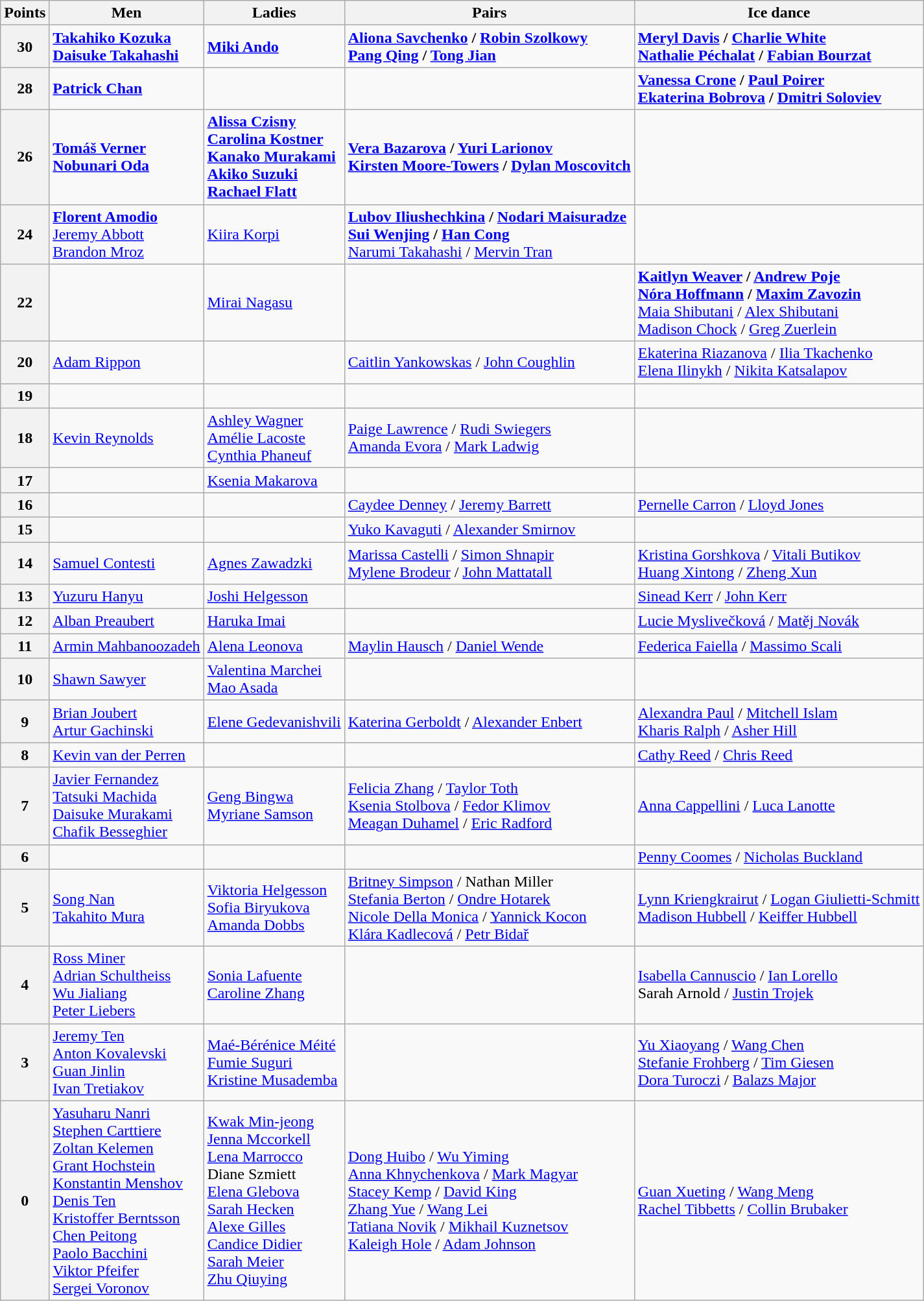<table class="wikitable">
<tr>
<th>Points</th>
<th>Men</th>
<th>Ladies</th>
<th>Pairs</th>
<th>Ice dance</th>
</tr>
<tr>
<th>30</th>
<td> <strong><a href='#'>Takahiko Kozuka</a></strong> <br>  <strong><a href='#'>Daisuke Takahashi</a></strong></td>
<td> <strong><a href='#'>Miki Ando</a></strong></td>
<td> <strong><a href='#'>Aliona Savchenko</a> / <a href='#'>Robin Szolkowy</a></strong> <br>  <strong><a href='#'>Pang Qing</a> / <a href='#'>Tong Jian</a></strong></td>
<td> <strong><a href='#'>Meryl Davis</a> / <a href='#'>Charlie White</a></strong> <br>  <strong><a href='#'>Nathalie Péchalat</a> / <a href='#'>Fabian Bourzat</a></strong></td>
</tr>
<tr>
<th>28</th>
<td> <strong><a href='#'>Patrick Chan</a></strong></td>
<td></td>
<td></td>
<td> <strong><a href='#'>Vanessa Crone</a> / <a href='#'>Paul Poirer</a></strong> <br>  <strong><a href='#'>Ekaterina Bobrova</a> / <a href='#'>Dmitri Soloviev</a></strong></td>
</tr>
<tr>
<th>26</th>
<td> <strong><a href='#'>Tomáš Verner</a></strong> <br>  <strong><a href='#'>Nobunari Oda</a></strong></td>
<td> <strong><a href='#'>Alissa Czisny</a></strong> <br>  <strong><a href='#'>Carolina Kostner</a></strong> <br>  <strong><a href='#'>Kanako Murakami</a></strong> <br>  <strong><a href='#'>Akiko Suzuki</a></strong> <br>  <strong><a href='#'>Rachael Flatt</a></strong></td>
<td> <strong><a href='#'>Vera Bazarova</a> / <a href='#'>Yuri Larionov</a></strong> <br>  <strong><a href='#'>Kirsten Moore-Towers</a> / <a href='#'>Dylan Moscovitch</a></strong></td>
<td></td>
</tr>
<tr>
<th>24</th>
<td> <strong><a href='#'>Florent Amodio</a></strong> <br>  <a href='#'>Jeremy Abbott</a> <br>  <a href='#'>Brandon Mroz</a></td>
<td> <a href='#'>Kiira Korpi</a></td>
<td> <strong><a href='#'>Lubov Iliushechkina</a> / <a href='#'>Nodari Maisuradze</a></strong> <br>  <strong><a href='#'>Sui Wenjing</a> / <a href='#'>Han Cong</a></strong> <br>  <a href='#'>Narumi Takahashi</a> / <a href='#'>Mervin Tran</a></td>
<td></td>
</tr>
<tr>
<th>22</th>
<td></td>
<td> <a href='#'>Mirai Nagasu</a></td>
<td></td>
<td> <strong><a href='#'>Kaitlyn Weaver</a> / <a href='#'>Andrew Poje</a></strong> <br>  <strong><a href='#'>Nóra Hoffmann</a> / <a href='#'>Maxim Zavozin</a></strong> <br>  <a href='#'>Maia Shibutani</a> / <a href='#'>Alex Shibutani</a> <br>  <a href='#'>Madison Chock</a> / <a href='#'>Greg Zuerlein</a></td>
</tr>
<tr>
<th>20</th>
<td> <a href='#'>Adam Rippon</a></td>
<td></td>
<td> <a href='#'>Caitlin Yankowskas</a> / <a href='#'>John Coughlin</a></td>
<td> <a href='#'>Ekaterina Riazanova</a> / <a href='#'>Ilia Tkachenko</a> <br>  <a href='#'>Elena Ilinykh</a> / <a href='#'>Nikita Katsalapov</a></td>
</tr>
<tr>
<th>19</th>
<td></td>
<td></td>
<td></td>
<td></td>
</tr>
<tr>
<th>18</th>
<td> <a href='#'>Kevin Reynolds</a></td>
<td> <a href='#'>Ashley Wagner</a> <br>  <a href='#'>Amélie Lacoste</a> <br>  <a href='#'>Cynthia Phaneuf</a></td>
<td> <a href='#'>Paige Lawrence</a> / <a href='#'>Rudi Swiegers</a> <br>  <a href='#'>Amanda Evora</a> / <a href='#'>Mark Ladwig</a></td>
<td></td>
</tr>
<tr>
<th>17</th>
<td></td>
<td> <a href='#'>Ksenia Makarova</a></td>
<td></td>
<td></td>
</tr>
<tr>
<th>16</th>
<td></td>
<td></td>
<td> <a href='#'>Caydee Denney</a> / <a href='#'>Jeremy Barrett</a></td>
<td> <a href='#'>Pernelle Carron</a> / <a href='#'>Lloyd Jones</a></td>
</tr>
<tr>
<th>15</th>
<td></td>
<td></td>
<td> <a href='#'>Yuko Kavaguti</a> / <a href='#'>Alexander Smirnov</a></td>
<td></td>
</tr>
<tr>
<th>14</th>
<td> <a href='#'>Samuel Contesti</a></td>
<td> <a href='#'>Agnes Zawadzki</a></td>
<td> <a href='#'>Marissa Castelli</a> / <a href='#'>Simon Shnapir</a> <br>  <a href='#'>Mylene Brodeur</a> / <a href='#'>John Mattatall</a></td>
<td> <a href='#'>Kristina Gorshkova</a> / <a href='#'>Vitali Butikov</a> <br>  <a href='#'>Huang Xintong</a> / <a href='#'>Zheng Xun</a></td>
</tr>
<tr>
<th>13</th>
<td> <a href='#'>Yuzuru Hanyu</a></td>
<td> <a href='#'>Joshi Helgesson</a></td>
<td></td>
<td> <a href='#'>Sinead Kerr</a> / <a href='#'>John Kerr</a></td>
</tr>
<tr>
<th>12</th>
<td> <a href='#'>Alban Preaubert</a></td>
<td> <a href='#'>Haruka Imai</a></td>
<td></td>
<td> <a href='#'>Lucie Myslivečková</a> / <a href='#'>Matěj Novák</a></td>
</tr>
<tr>
<th>11</th>
<td> <a href='#'>Armin Mahbanoozadeh</a></td>
<td> <a href='#'>Alena Leonova</a></td>
<td> <a href='#'>Maylin Hausch</a> / <a href='#'>Daniel Wende</a></td>
<td> <a href='#'>Federica Faiella</a> / <a href='#'>Massimo Scali</a></td>
</tr>
<tr>
<th>10</th>
<td> <a href='#'>Shawn Sawyer</a></td>
<td> <a href='#'>Valentina Marchei</a> <br>  <a href='#'>Mao Asada</a></td>
<td></td>
<td></td>
</tr>
<tr>
<th>9</th>
<td> <a href='#'>Brian Joubert</a> <br>  <a href='#'>Artur Gachinski</a></td>
<td> <a href='#'>Elene Gedevanishvili</a></td>
<td> <a href='#'>Katerina Gerboldt</a> / <a href='#'>Alexander Enbert</a></td>
<td> <a href='#'>Alexandra Paul</a> / <a href='#'>Mitchell Islam</a> <br>  <a href='#'>Kharis Ralph</a> / <a href='#'>Asher Hill</a></td>
</tr>
<tr>
<th>8</th>
<td> <a href='#'>Kevin van der Perren</a></td>
<td></td>
<td></td>
<td> <a href='#'>Cathy Reed</a> / <a href='#'>Chris Reed</a></td>
</tr>
<tr>
<th>7</th>
<td> <a href='#'>Javier Fernandez</a> <br>  <a href='#'>Tatsuki Machida</a> <br>  <a href='#'>Daisuke Murakami</a> <br>  <a href='#'>Chafik Besseghier</a></td>
<td> <a href='#'>Geng Bingwa</a> <br>  <a href='#'>Myriane Samson</a></td>
<td> <a href='#'>Felicia Zhang</a> / <a href='#'>Taylor Toth</a> <br>  <a href='#'>Ksenia Stolbova</a> / <a href='#'>Fedor Klimov</a> <br>  <a href='#'>Meagan Duhamel</a> / <a href='#'>Eric Radford</a></td>
<td> <a href='#'>Anna Cappellini</a> / <a href='#'>Luca Lanotte</a></td>
</tr>
<tr>
<th>6</th>
<td></td>
<td></td>
<td></td>
<td> <a href='#'>Penny Coomes</a> / <a href='#'>Nicholas Buckland</a></td>
</tr>
<tr>
<th>5</th>
<td> <a href='#'>Song Nan</a> <br>  <a href='#'>Takahito Mura</a></td>
<td> <a href='#'>Viktoria Helgesson</a> <br>  <a href='#'>Sofia Biryukova</a> <br>  <a href='#'>Amanda Dobbs</a></td>
<td> <a href='#'>Britney Simpson</a> / Nathan Miller <br>  <a href='#'>Stefania Berton</a> / <a href='#'>Ondre Hotarek</a> <br>  <a href='#'>Nicole Della Monica</a> / <a href='#'>Yannick Kocon</a> <br>  <a href='#'>Klára Kadlecová</a> / <a href='#'>Petr Bidař</a></td>
<td> <a href='#'>Lynn Kriengkrairut</a> / <a href='#'>Logan Giulietti-Schmitt</a> <br>  <a href='#'>Madison Hubbell</a> / <a href='#'>Keiffer Hubbell</a></td>
</tr>
<tr>
<th>4</th>
<td> <a href='#'>Ross Miner</a> <br>  <a href='#'>Adrian Schultheiss</a> <br>  <a href='#'>Wu Jialiang</a> <br>  <a href='#'>Peter Liebers</a></td>
<td> <a href='#'>Sonia Lafuente</a> <br>  <a href='#'>Caroline Zhang</a></td>
<td></td>
<td> <a href='#'>Isabella Cannuscio</a> / <a href='#'>Ian Lorello</a> <br>  Sarah Arnold / <a href='#'>Justin Trojek</a></td>
</tr>
<tr>
<th>3</th>
<td> <a href='#'>Jeremy Ten</a> <br>  <a href='#'>Anton Kovalevski</a> <br>  <a href='#'>Guan Jinlin</a> <br>  <a href='#'>Ivan Tretiakov</a></td>
<td> <a href='#'>Maé-Bérénice Méité</a> <br>  <a href='#'>Fumie Suguri</a> <br>  <a href='#'>Kristine Musademba</a></td>
<td></td>
<td> <a href='#'>Yu Xiaoyang</a> / <a href='#'>Wang Chen</a> <br>  <a href='#'>Stefanie Frohberg</a> / <a href='#'>Tim Giesen</a> <br>  <a href='#'>Dora Turoczi</a> / <a href='#'>Balazs Major</a></td>
</tr>
<tr>
<th>0</th>
<td> <a href='#'>Yasuharu Nanri</a> <br>  <a href='#'>Stephen Carttiere</a> <br>  <a href='#'>Zoltan Kelemen</a> <br>  <a href='#'>Grant Hochstein</a> <br>  <a href='#'>Konstantin Menshov</a> <br>  <a href='#'>Denis Ten</a> <br>  <a href='#'>Kristoffer Berntsson</a> <br>  <a href='#'>Chen Peitong</a> <br>  <a href='#'>Paolo Bacchini</a> <br>  <a href='#'>Viktor Pfeifer</a> <br>  <a href='#'>Sergei Voronov</a></td>
<td> <a href='#'>Kwak Min-jeong</a> <br>  <a href='#'>Jenna Mccorkell</a> <br>  <a href='#'>Lena Marrocco</a> <br>  Diane Szmiett <br>  <a href='#'>Elena Glebova</a> <br>  <a href='#'>Sarah Hecken</a> <br>  <a href='#'>Alexe Gilles</a> <br>  <a href='#'>Candice Didier</a> <br>  <a href='#'>Sarah Meier</a> <br>  <a href='#'>Zhu Qiuying</a></td>
<td> <a href='#'>Dong Huibo</a> / <a href='#'>Wu Yiming</a> <br>  <a href='#'>Anna Khnychenkova</a> / <a href='#'>Mark Magyar</a> <br>  <a href='#'>Stacey Kemp</a> / <a href='#'>David King</a> <br>  <a href='#'>Zhang Yue</a> / <a href='#'>Wang Lei</a> <br>  <a href='#'>Tatiana Novik</a> / <a href='#'>Mikhail Kuznetsov</a> <br>  <a href='#'>Kaleigh Hole</a> / <a href='#'>Adam Johnson</a></td>
<td> <a href='#'>Guan Xueting</a> / <a href='#'>Wang Meng</a> <br>  <a href='#'>Rachel Tibbetts</a> / <a href='#'>Collin Brubaker</a></td>
</tr>
</table>
